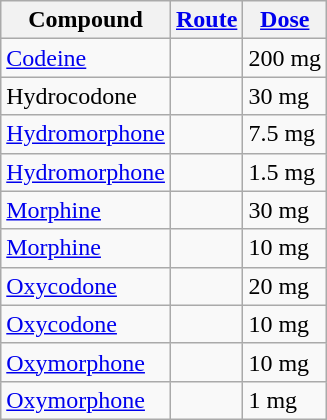<table class="wikitable floatright">
<tr>
<th>Compound</th>
<th><a href='#'>Route</a></th>
<th><a href='#'>Dose</a></th>
</tr>
<tr>
<td><a href='#'>Codeine</a></td>
<td></td>
<td>200 mg</td>
</tr>
<tr>
<td>Hydrocodone</td>
<td></td>
<td>30 mg</td>
</tr>
<tr>
<td><a href='#'>Hydromorphone</a></td>
<td></td>
<td>7.5 mg</td>
</tr>
<tr>
<td><a href='#'>Hydromorphone</a></td>
<td></td>
<td>1.5 mg</td>
</tr>
<tr>
<td><a href='#'>Morphine</a></td>
<td></td>
<td>30 mg</td>
</tr>
<tr>
<td><a href='#'>Morphine</a></td>
<td></td>
<td>10 mg</td>
</tr>
<tr>
<td><a href='#'>Oxycodone</a></td>
<td></td>
<td>20 mg</td>
</tr>
<tr>
<td><a href='#'>Oxycodone</a></td>
<td></td>
<td>10 mg</td>
</tr>
<tr>
<td><a href='#'>Oxymorphone</a></td>
<td></td>
<td>10 mg</td>
</tr>
<tr>
<td><a href='#'>Oxymorphone</a></td>
<td></td>
<td>1 mg</td>
</tr>
</table>
